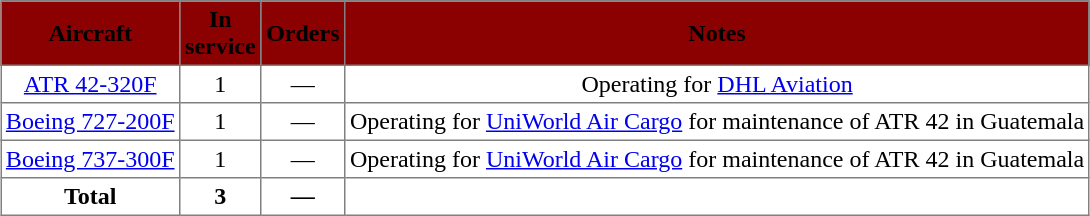<table class="toccolours" border="1" cellpadding="3" style="border-collapse:collapse;text-align:center;margin:auto;">
<tr bgcolor=darkred>
<th><span>Aircraft</span></th>
<th><span>In <br> service</span></th>
<th><span>Orders</span></th>
<th><span>Notes</span></th>
</tr>
<tr>
<td><a href='#'>ATR 42-320F</a></td>
<td>1</td>
<td>—</td>
<td>Operating for <a href='#'>DHL Aviation</a></td>
</tr>
<tr>
<td><a href='#'>Boeing 727-200F</a></td>
<td>1</td>
<td>—</td>
<td>Operating for <a href='#'>UniWorld Air Cargo</a> for maintenance of ATR 42 in Guatemala</td>
</tr>
<tr>
<td><a href='#'>Boeing 737-300F</a></td>
<td>1</td>
<td>—</td>
<td>Operating for <a href='#'>UniWorld Air Cargo</a> for maintenance of ATR 42 in Guatemala</td>
</tr>
<tr>
<th>Total</th>
<th>3</th>
<th>—</th>
<th></th>
</tr>
</table>
